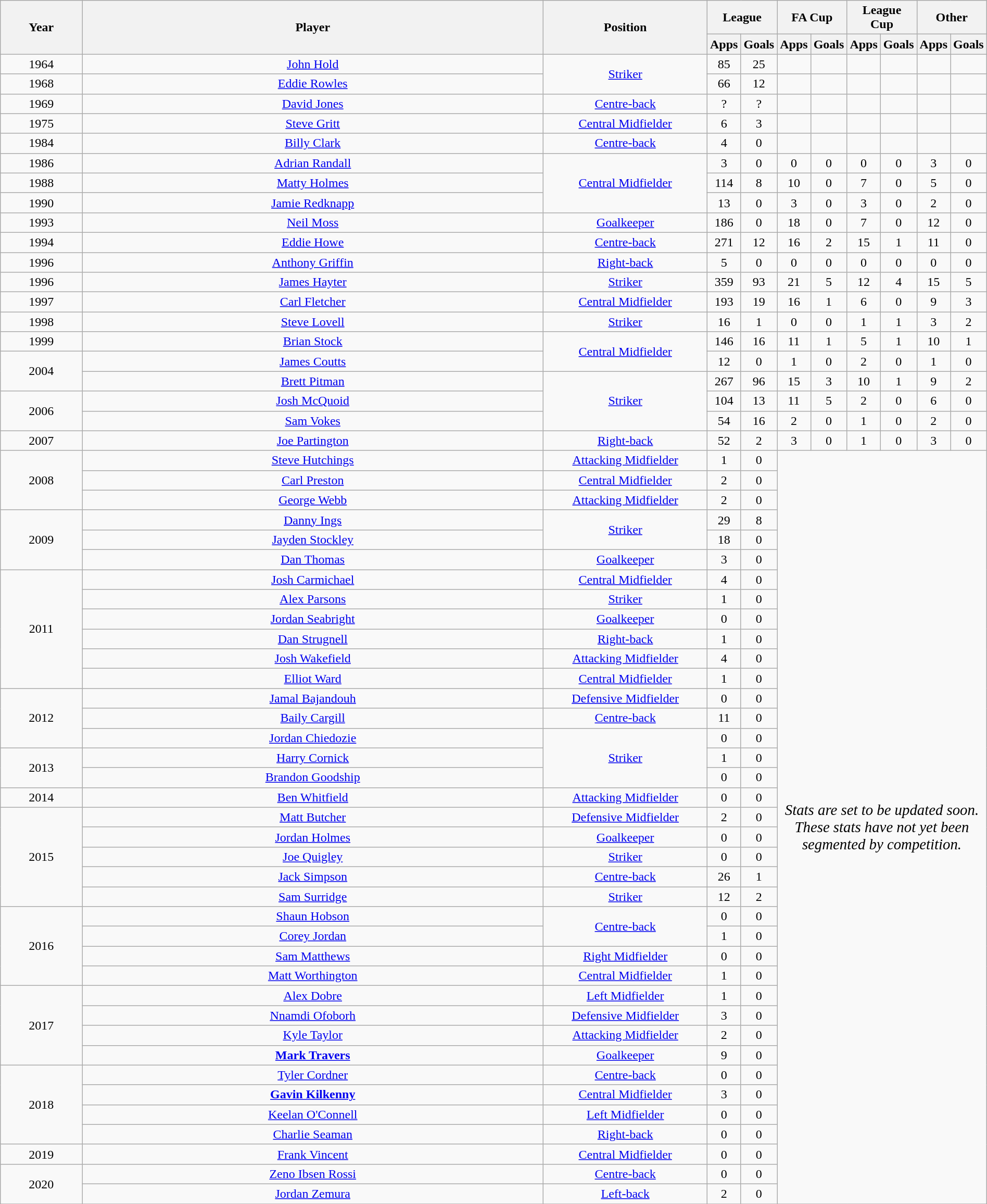<table class="wikitable" style="text-align:center" width=100%>
<tr>
<th rowspan="2" width="10%">Year</th>
<th rowspan="2" width="60%">Player</th>
<th rowspan="2" width="20%">Position</th>
<th colspan="2" width="5%">League</th>
<th colspan="2" width="5%">FA Cup</th>
<th colspan="2">League Cup</th>
<th colspan="2">Other</th>
</tr>
<tr>
<th>Apps</th>
<th><strong>Goals</strong></th>
<th><strong>Apps</strong></th>
<th><strong>Goals</strong></th>
<th><strong>Apps</strong></th>
<th><strong>Goals</strong></th>
<th>Apps</th>
<th>Goals</th>
</tr>
<tr>
<td>1964</td>
<td> <a href='#'>John Hold</a></td>
<td rowspan="2"><a href='#'>Striker</a></td>
<td>85</td>
<td>25</td>
<td></td>
<td></td>
<td></td>
<td></td>
<td></td>
<td></td>
</tr>
<tr>
<td>1968</td>
<td> <a href='#'>Eddie Rowles</a></td>
<td>66</td>
<td>12</td>
<td></td>
<td></td>
<td></td>
<td></td>
<td></td>
<td></td>
</tr>
<tr>
<td>1969</td>
<td> <a href='#'>David Jones</a></td>
<td><a href='#'>Centre-back</a></td>
<td>?</td>
<td>?</td>
<td></td>
<td></td>
<td></td>
<td></td>
<td></td>
<td></td>
</tr>
<tr>
<td>1975</td>
<td> <a href='#'>Steve Gritt</a></td>
<td><a href='#'>Central Midfielder</a></td>
<td>6</td>
<td>3</td>
<td></td>
<td></td>
<td></td>
<td></td>
<td></td>
<td></td>
</tr>
<tr>
<td>1984</td>
<td> <a href='#'>Billy Clark</a></td>
<td><a href='#'>Centre-back</a></td>
<td>4</td>
<td>0</td>
<td></td>
<td></td>
<td></td>
<td></td>
<td></td>
<td></td>
</tr>
<tr>
<td>1986</td>
<td> <a href='#'>Adrian Randall</a></td>
<td rowspan="3"><a href='#'>Central Midfielder</a></td>
<td>3</td>
<td>0</td>
<td>0</td>
<td>0</td>
<td>0</td>
<td>0</td>
<td>3</td>
<td>0</td>
</tr>
<tr>
<td>1988</td>
<td> <a href='#'>Matty Holmes</a></td>
<td>114</td>
<td>8</td>
<td>10</td>
<td>0</td>
<td>7</td>
<td>0</td>
<td>5</td>
<td>0</td>
</tr>
<tr>
<td>1990</td>
<td> <a href='#'>Jamie Redknapp</a></td>
<td>13</td>
<td>0</td>
<td>3</td>
<td>0</td>
<td>3</td>
<td>0</td>
<td>2</td>
<td>0</td>
</tr>
<tr>
<td>1993</td>
<td> <a href='#'>Neil Moss</a></td>
<td><a href='#'>Goalkeeper</a></td>
<td>186</td>
<td>0</td>
<td>18</td>
<td>0</td>
<td>7</td>
<td>0</td>
<td>12</td>
<td>0</td>
</tr>
<tr>
<td>1994</td>
<td> <a href='#'>Eddie Howe</a></td>
<td><a href='#'>Centre-back</a></td>
<td>271</td>
<td>12</td>
<td>16</td>
<td>2</td>
<td>15</td>
<td>1</td>
<td>11</td>
<td>0</td>
</tr>
<tr>
<td>1996</td>
<td> <a href='#'>Anthony Griffin</a></td>
<td><a href='#'>Right-back</a></td>
<td>5</td>
<td>0</td>
<td>0</td>
<td>0</td>
<td>0</td>
<td>0</td>
<td>0</td>
<td>0</td>
</tr>
<tr>
<td>1996</td>
<td> <a href='#'>James Hayter</a></td>
<td><a href='#'>Striker</a></td>
<td>359</td>
<td>93</td>
<td>21</td>
<td>5</td>
<td>12</td>
<td>4</td>
<td>15</td>
<td>5</td>
</tr>
<tr>
<td>1997</td>
<td> <a href='#'>Carl Fletcher</a></td>
<td><a href='#'>Central Midfielder</a></td>
<td>193</td>
<td>19</td>
<td>16</td>
<td>1</td>
<td>6</td>
<td>0</td>
<td>9</td>
<td>3</td>
</tr>
<tr>
<td>1998</td>
<td> <a href='#'>Steve Lovell</a></td>
<td><a href='#'>Striker</a></td>
<td>16</td>
<td>1</td>
<td>0</td>
<td>0</td>
<td>1</td>
<td>1</td>
<td>3</td>
<td>2</td>
</tr>
<tr>
<td>1999</td>
<td> <a href='#'>Brian Stock</a></td>
<td rowspan="2"><a href='#'>Central Midfielder</a></td>
<td>146</td>
<td>16</td>
<td>11</td>
<td>1</td>
<td>5</td>
<td>1</td>
<td>10</td>
<td>1</td>
</tr>
<tr>
<td rowspan="2">2004</td>
<td> <a href='#'>James Coutts</a></td>
<td>12</td>
<td>0</td>
<td>1</td>
<td>0</td>
<td>2</td>
<td>0</td>
<td>1</td>
<td>0</td>
</tr>
<tr>
<td> <a href='#'>Brett Pitman</a></td>
<td rowspan="3"><a href='#'>Striker</a></td>
<td>267</td>
<td>96</td>
<td>15</td>
<td>3</td>
<td>10</td>
<td>1</td>
<td>9</td>
<td>2</td>
</tr>
<tr>
<td rowspan="2">2006</td>
<td> <a href='#'>Josh McQuoid</a></td>
<td>104</td>
<td>13</td>
<td>11</td>
<td>5</td>
<td>2</td>
<td>0</td>
<td>6</td>
<td>0</td>
</tr>
<tr>
<td> <a href='#'>Sam Vokes</a></td>
<td>54</td>
<td>16</td>
<td>2</td>
<td>0</td>
<td>1</td>
<td>0</td>
<td>2</td>
<td>0</td>
</tr>
<tr>
<td>2007</td>
<td> <a href='#'>Joe Partington</a></td>
<td><a href='#'>Right-back</a></td>
<td>52</td>
<td>2</td>
<td>3</td>
<td>0</td>
<td>1</td>
<td>0</td>
<td>3</td>
<td>0</td>
</tr>
<tr>
<td rowspan="3">2008</td>
<td> <a href='#'>Steve Hutchings</a></td>
<td><a href='#'>Attacking Midfielder</a></td>
<td>1</td>
<td>0</td>
<td colspan="6" rowspan="38"><em><big>Stats are set to be updated soon. These stats have not yet been segmented by competition.</big></em></td>
</tr>
<tr>
<td> <a href='#'>Carl Preston</a></td>
<td><a href='#'>Central Midfielder</a></td>
<td>2</td>
<td>0</td>
</tr>
<tr>
<td> <a href='#'>George Webb</a></td>
<td><a href='#'>Attacking Midfielder</a></td>
<td>2</td>
<td>0</td>
</tr>
<tr>
<td rowspan="3">2009</td>
<td> <a href='#'>Danny Ings</a></td>
<td rowspan="2"><a href='#'>Striker</a></td>
<td>29</td>
<td>8</td>
</tr>
<tr>
<td> <a href='#'>Jayden Stockley</a></td>
<td>18</td>
<td>0</td>
</tr>
<tr>
<td> <a href='#'>Dan Thomas</a></td>
<td><a href='#'>Goalkeeper</a></td>
<td>3</td>
<td>0</td>
</tr>
<tr>
<td rowspan="6">2011</td>
<td> <a href='#'>Josh Carmichael</a></td>
<td><a href='#'>Central Midfielder</a></td>
<td>4</td>
<td>0</td>
</tr>
<tr>
<td> <a href='#'>Alex Parsons</a></td>
<td><a href='#'>Striker</a></td>
<td>1</td>
<td>0</td>
</tr>
<tr>
<td> <a href='#'>Jordan Seabright</a></td>
<td><a href='#'>Goalkeeper</a></td>
<td>0</td>
<td>0</td>
</tr>
<tr>
<td> <a href='#'>Dan Strugnell</a></td>
<td><a href='#'>Right-back</a></td>
<td>1</td>
<td>0</td>
</tr>
<tr>
<td> <a href='#'>Josh Wakefield</a></td>
<td><a href='#'>Attacking Midfielder</a></td>
<td>4</td>
<td>0</td>
</tr>
<tr>
<td> <a href='#'>Elliot Ward</a></td>
<td><a href='#'>Central Midfielder</a></td>
<td>1</td>
<td>0</td>
</tr>
<tr>
<td rowspan="3">2012</td>
<td> <a href='#'>Jamal Bajandouh</a></td>
<td><a href='#'>Defensive Midfielder</a></td>
<td>0</td>
<td>0</td>
</tr>
<tr>
<td> <a href='#'>Baily Cargill</a></td>
<td><a href='#'>Centre-back</a></td>
<td>11</td>
<td>0</td>
</tr>
<tr>
<td> <a href='#'>Jordan Chiedozie</a></td>
<td rowspan="3"><a href='#'>Striker</a></td>
<td>0</td>
<td>0</td>
</tr>
<tr>
<td rowspan="2">2013</td>
<td> <a href='#'>Harry Cornick</a></td>
<td>1</td>
<td>0</td>
</tr>
<tr>
<td> <a href='#'>Brandon Goodship</a></td>
<td>0</td>
<td>0</td>
</tr>
<tr>
<td>2014</td>
<td> <a href='#'>Ben Whitfield</a></td>
<td><a href='#'>Attacking Midfielder</a></td>
<td>0</td>
<td>0</td>
</tr>
<tr>
<td rowspan="5">2015</td>
<td> <a href='#'>Matt Butcher</a></td>
<td><a href='#'>Defensive Midfielder</a></td>
<td>2</td>
<td>0</td>
</tr>
<tr>
<td> <a href='#'>Jordan Holmes</a></td>
<td><a href='#'>Goalkeeper</a></td>
<td>0</td>
<td>0</td>
</tr>
<tr>
<td> <a href='#'>Joe Quigley</a></td>
<td><a href='#'>Striker</a></td>
<td>0</td>
<td>0</td>
</tr>
<tr>
<td> <a href='#'>Jack Simpson</a></td>
<td><a href='#'>Centre-back</a></td>
<td>26</td>
<td>1</td>
</tr>
<tr>
<td> <a href='#'>Sam Surridge</a></td>
<td><a href='#'>Striker</a></td>
<td>12</td>
<td>2</td>
</tr>
<tr>
<td rowspan="4">2016</td>
<td> <a href='#'>Shaun Hobson</a></td>
<td rowspan="2"><a href='#'>Centre-back</a></td>
<td>0</td>
<td>0</td>
</tr>
<tr>
<td> <a href='#'>Corey Jordan</a></td>
<td>1</td>
<td>0</td>
</tr>
<tr>
<td> <a href='#'>Sam Matthews</a></td>
<td><a href='#'>Right Midfielder</a></td>
<td>0</td>
<td>0</td>
</tr>
<tr>
<td> <a href='#'>Matt Worthington</a></td>
<td><a href='#'>Central Midfielder</a></td>
<td>1</td>
<td>0</td>
</tr>
<tr>
<td rowspan="4">2017</td>
<td> <a href='#'>Alex Dobre</a></td>
<td><a href='#'>Left Midfielder</a></td>
<td>1</td>
<td>0</td>
</tr>
<tr>
<td> <a href='#'>Nnamdi Ofoborh</a></td>
<td><a href='#'>Defensive Midfielder</a></td>
<td>3</td>
<td>0</td>
</tr>
<tr>
<td> <a href='#'>Kyle Taylor</a></td>
<td><a href='#'>Attacking Midfielder</a></td>
<td>2</td>
<td>0</td>
</tr>
<tr>
<td> <strong><a href='#'>Mark Travers</a></strong></td>
<td><a href='#'>Goalkeeper</a></td>
<td>9</td>
<td>0</td>
</tr>
<tr>
<td rowspan="4">2018</td>
<td> <a href='#'>Tyler Cordner</a></td>
<td><a href='#'>Centre-back</a></td>
<td>0</td>
<td>0</td>
</tr>
<tr>
<td> <strong><a href='#'>Gavin Kilkenny</a></strong></td>
<td><a href='#'>Central Midfielder</a></td>
<td>3</td>
<td>0</td>
</tr>
<tr>
<td> <a href='#'>Keelan O'Connell</a></td>
<td><a href='#'>Left Midfielder</a></td>
<td>0</td>
<td>0</td>
</tr>
<tr>
<td> <a href='#'>Charlie Seaman</a></td>
<td><a href='#'>Right-back</a></td>
<td>0</td>
<td>0</td>
</tr>
<tr>
<td>2019</td>
<td> <a href='#'>Frank Vincent</a></td>
<td><a href='#'>Central Midfielder</a></td>
<td>0</td>
<td>0</td>
</tr>
<tr>
<td rowspan="2">2020</td>
<td> <a href='#'>Zeno Ibsen Rossi</a></td>
<td><a href='#'>Centre-back</a></td>
<td>0</td>
<td>0</td>
</tr>
<tr>
<td> <a href='#'>Jordan Zemura</a></td>
<td><a href='#'>Left-back</a></td>
<td>2</td>
<td>0</td>
</tr>
<tr>
</tr>
</table>
